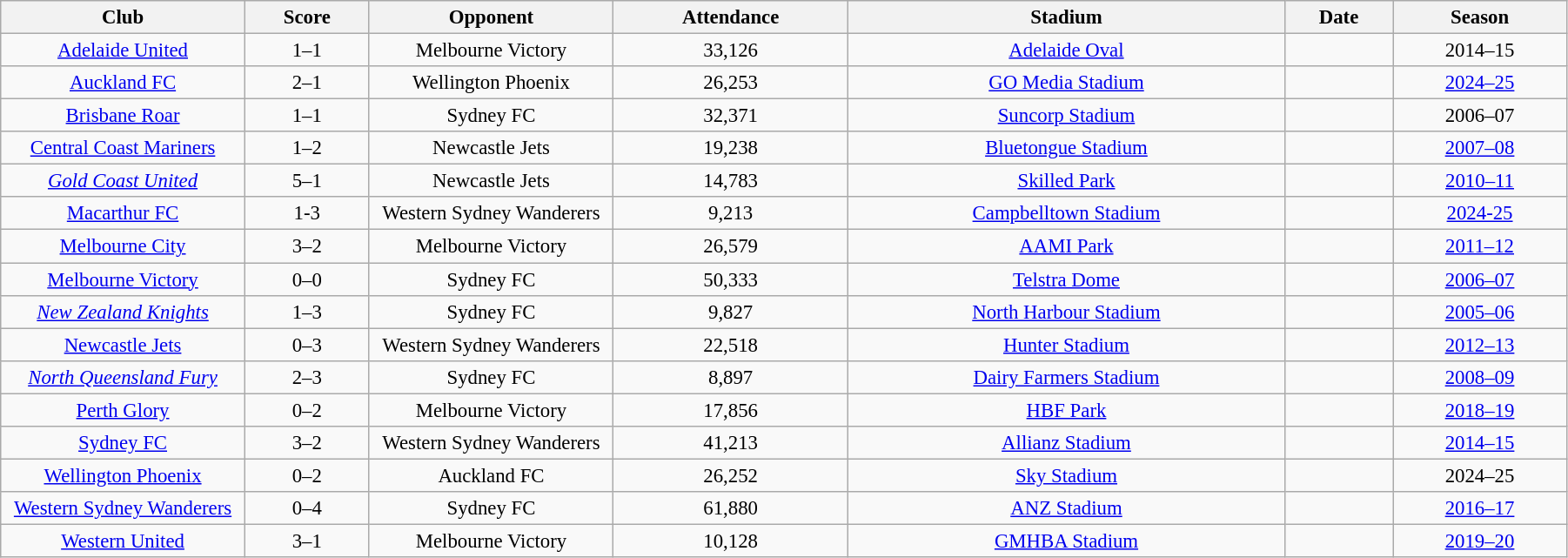<table class="wikitable sortable" style="text-align:center; font-size:95%; width:95%">
<tr>
<th width=180>Club</th>
<th>Score</th>
<th width=180>Opponent</th>
<th>Attendance</th>
<th>Stadium</th>
<th>Date</th>
<th>Season</th>
</tr>
<tr>
<td><a href='#'>Adelaide United</a></td>
<td align=center>1–1</td>
<td>Melbourne Victory</td>
<td align=center>33,126</td>
<td><a href='#'>Adelaide Oval</a></td>
<td></td>
<td>2014–15</td>
</tr>
<tr>
<td><a href='#'>Auckland FC</a></td>
<td>2–1</td>
<td>Wellington Phoenix</td>
<td>26,253</td>
<td><a href='#'>GO Media Stadium</a></td>
<td></td>
<td><a href='#'>2024–25</a></td>
</tr>
<tr>
<td><a href='#'>Brisbane Roar</a></td>
<td align=center>1–1</td>
<td>Sydney FC</td>
<td align=center>32,371</td>
<td><a href='#'>Suncorp Stadium</a></td>
<td></td>
<td>2006–07</td>
</tr>
<tr>
<td><a href='#'>Central Coast Mariners</a></td>
<td align=center>1–2</td>
<td>Newcastle Jets</td>
<td align=center>19,238</td>
<td><a href='#'>Bluetongue Stadium</a></td>
<td></td>
<td><a href='#'>2007–08</a></td>
</tr>
<tr>
<td><em><a href='#'>Gold Coast United</a></em></td>
<td align=center>5–1</td>
<td>Newcastle Jets</td>
<td align=center>14,783</td>
<td><a href='#'>Skilled Park</a></td>
<td></td>
<td><a href='#'>2010–11</a></td>
</tr>
<tr>
<td><a href='#'>Macarthur FC</a></td>
<td align=center>1-3</td>
<td>Western Sydney Wanderers</td>
<td align="center">9,213</td>
<td><a href='#'>Campbelltown Stadium</a></td>
<td></td>
<td><a href='#'>2024-25</a></td>
</tr>
<tr>
<td><a href='#'>Melbourne City</a></td>
<td align=center>3–2</td>
<td>Melbourne Victory</td>
<td align=center>26,579</td>
<td><a href='#'>AAMI Park</a></td>
<td></td>
<td><a href='#'>2011–12</a></td>
</tr>
<tr>
<td><a href='#'>Melbourne Victory</a></td>
<td align=center>0–0</td>
<td>Sydney FC</td>
<td align=center>50,333</td>
<td><a href='#'>Telstra Dome</a></td>
<td></td>
<td><a href='#'>2006–07</a></td>
</tr>
<tr>
<td><em><a href='#'>New Zealand Knights</a></em></td>
<td align=center>1–3</td>
<td>Sydney FC</td>
<td align=center>9,827</td>
<td><a href='#'>North Harbour Stadium</a></td>
<td></td>
<td><a href='#'>2005–06</a></td>
</tr>
<tr>
<td><a href='#'>Newcastle Jets</a></td>
<td align=center>0–3</td>
<td>Western Sydney Wanderers</td>
<td align=center>22,518</td>
<td><a href='#'>Hunter Stadium</a></td>
<td></td>
<td><a href='#'>2012–13</a></td>
</tr>
<tr>
<td><em><a href='#'>North Queensland Fury</a></em></td>
<td align=center>2–3</td>
<td>Sydney FC</td>
<td align=center>8,897</td>
<td><a href='#'>Dairy Farmers Stadium</a></td>
<td></td>
<td><a href='#'>2008–09</a></td>
</tr>
<tr>
<td><a href='#'>Perth Glory</a></td>
<td align=center>0–2</td>
<td>Melbourne Victory</td>
<td align=center>17,856</td>
<td><a href='#'>HBF Park</a></td>
<td></td>
<td><a href='#'>2018–19</a></td>
</tr>
<tr>
<td><a href='#'>Sydney FC</a></td>
<td align=center>3–2</td>
<td>Western Sydney Wanderers</td>
<td align=center>41,213</td>
<td><a href='#'>Allianz Stadium</a></td>
<td></td>
<td><a href='#'>2014–15</a></td>
</tr>
<tr>
<td><a href='#'>Wellington Phoenix</a></td>
<td align=center>0–2</td>
<td>Auckland FC</td>
<td align="center">26,252</td>
<td><a href='#'>Sky Stadium</a></td>
<td></td>
<td>2024–25</td>
</tr>
<tr>
<td><a href='#'>Western Sydney Wanderers</a></td>
<td align=center>0–4</td>
<td>Sydney FC</td>
<td align=center>61,880</td>
<td><a href='#'>ANZ Stadium</a></td>
<td></td>
<td><a href='#'>2016–17</a></td>
</tr>
<tr>
<td><a href='#'>Western United</a></td>
<td align=center>3–1</td>
<td>Melbourne Victory</td>
<td align=center>10,128</td>
<td><a href='#'>GMHBA Stadium</a></td>
<td></td>
<td><a href='#'>2019–20</a></td>
</tr>
</table>
